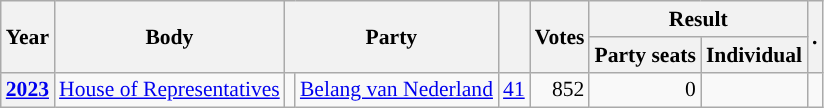<table class="wikitable plainrowheaders sortable" border=2 cellpadding=4 cellspacing=0 style="border: 1px #aaa solid; font-size: 90%; text-align:center;">
<tr>
<th scope="col" rowspan=2>Year</th>
<th scope="col" rowspan=2>Body</th>
<th scope="col" colspan=2 rowspan=2>Party</th>
<th scope="col" rowspan=2></th>
<th scope="col" rowspan=2>Votes</th>
<th scope="colgroup" colspan=2>Result</th>
<th scope="col" rowspan=2 class="unsortable">.</th>
</tr>
<tr>
<th scope="col">Party seats</th>
<th scope="col">Individual</th>
</tr>
<tr>
<th scope="row"><a href='#'>2023</a></th>
<td><a href='#'>House of Representatives</a></td>
<td style="background-color:"></td>
<td><a href='#'>Belang van Nederland</a></td>
<td style=text-align:right><a href='#'>41</a></td>
<td style=text-align:right>852</td>
<td style=text-align:right>0</td>
<td></td>
<td></td>
</tr>
</table>
